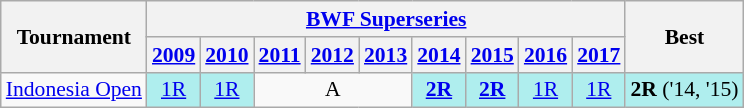<table style='font-size: 90%; text-align:center;' class='wikitable'>
<tr>
<th rowspan="2">Tournament</th>
<th colspan="9"><strong><a href='#'>BWF Superseries</a></strong></th>
<th rowspan="2">Best</th>
</tr>
<tr>
<th><a href='#'>2009</a></th>
<th><a href='#'>2010</a></th>
<th><a href='#'>2011</a></th>
<th><a href='#'>2012</a></th>
<th><a href='#'>2013</a></th>
<th><a href='#'>2014</a></th>
<th><a href='#'>2015</a></th>
<th><a href='#'>2016</a></th>
<th><a href='#'>2017</a></th>
</tr>
<tr>
<td align=left><a href='#'>Indonesia Open</a></td>
<td bgcolor=AFEEEE><a href='#'>1R</a></td>
<td bgcolor=AFEEEE><a href='#'>1R</a></td>
<td colspan="3">A</td>
<td bgcolor=AFEEEE><a href='#'><strong>2R</strong></a></td>
<td bgcolor=AFEEEE><a href='#'><strong>2R</strong></a></td>
<td bgcolor=AFEEEE><a href='#'>1R</a></td>
<td bgcolor=AFEEEE><a href='#'>1R</a></td>
<td bgcolor=AFEEEE><strong>2R</strong> ('14, '15)</td>
</tr>
</table>
